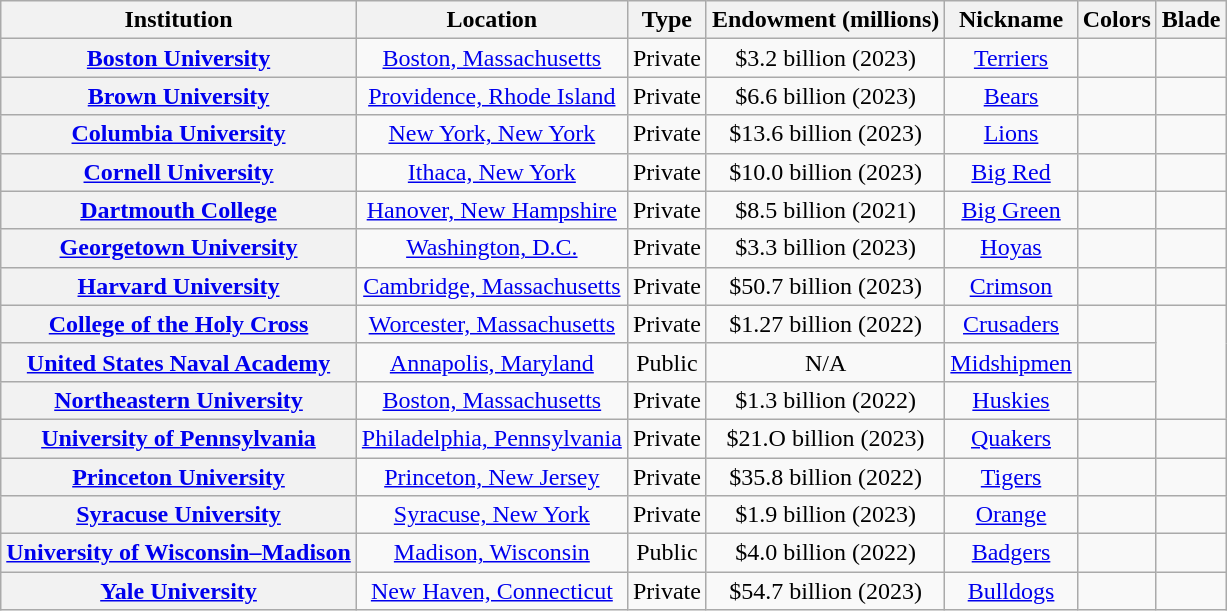<table class="wikitable sortable plainrowheaders" style="text-align: center;">
<tr>
<th scope="col">Institution</th>
<th scope="col">Location</th>
<th scope="col">Type</th>
<th scope="col">Endowment (millions)</th>
<th scope="col">Nickname</th>
<th class="unsortable" scope="col">Colors</th>
<th class="unsortable" scope="col">Blade</th>
</tr>
<tr>
<th><a href='#'>Boston University</a></th>
<td><a href='#'>Boston, Massachusetts</a></td>
<td rowspan="1">Private</td>
<td>$3.2 billion (2023)</td>
<td><a href='#'>Terriers</a></td>
<td></td>
</tr>
<tr>
<th><a href='#'>Brown University</a></th>
<td><a href='#'>Providence, Rhode Island</a></td>
<td rowspan="1">Private</td>
<td>$6.6 billion (2023)</td>
<td><a href='#'>Bears</a></td>
<td></td>
<td></td>
</tr>
<tr>
<th><a href='#'>Columbia University</a></th>
<td><a href='#'>New York, New York</a></td>
<td rowspan="1">Private</td>
<td>$13.6 billion (2023)</td>
<td><a href='#'>Lions</a></td>
<td></td>
<td></td>
</tr>
<tr>
<th><a href='#'>Cornell University</a></th>
<td><a href='#'>Ithaca, New York</a></td>
<td rowspan="1">Private</td>
<td>$10.0 billion (2023)</td>
<td><a href='#'>Big Red</a></td>
<td></td>
<td></td>
</tr>
<tr>
<th><a href='#'>Dartmouth College</a></th>
<td><a href='#'>Hanover, New Hampshire</a></td>
<td rowspan="1">Private</td>
<td>$8.5 billion (2021)</td>
<td><a href='#'>Big Green</a></td>
<td></td>
<td></td>
</tr>
<tr>
<th><a href='#'>Georgetown University</a></th>
<td><a href='#'>Washington, D.C.</a></td>
<td rowspan="1">Private</td>
<td>$3.3 billion (2023)</td>
<td><a href='#'>Hoyas</a></td>
<td></td>
<td></td>
</tr>
<tr>
<th><a href='#'>Harvard University</a></th>
<td><a href='#'>Cambridge, Massachusetts</a></td>
<td rowspan="1">Private</td>
<td>$50.7 billion (2023)</td>
<td><a href='#'>Crimson</a></td>
<td></td>
<td></td>
</tr>
<tr>
<th><a href='#'>College of the Holy Cross</a></th>
<td><a href='#'>Worcester, Massachusetts</a></td>
<td rowspan="1">Private</td>
<td>$1.27 billion (2022)</td>
<td><a href='#'>Crusaders</a></td>
<td></td>
</tr>
<tr>
<th><a href='#'>United States Naval Academy</a></th>
<td><a href='#'>Annapolis, Maryland</a></td>
<td rowspan="1">Public</td>
<td>N/A</td>
<td><a href='#'>Midshipmen</a></td>
<td></td>
</tr>
<tr>
<th><a href='#'>Northeastern University</a></th>
<td><a href='#'>Boston, Massachusetts</a></td>
<td rowspan="1">Private</td>
<td>$1.3 billion (2022)</td>
<td><a href='#'>Huskies</a></td>
<td></td>
</tr>
<tr>
<th><a href='#'>University of Pennsylvania</a></th>
<td><a href='#'>Philadelphia, Pennsylvania</a></td>
<td rowspan="1">Private</td>
<td>$21.O billion (2023)</td>
<td><a href='#'>Quakers</a></td>
<td></td>
<td></td>
</tr>
<tr>
<th><a href='#'>Princeton University</a></th>
<td><a href='#'>Princeton, New Jersey</a></td>
<td rowspan="1">Private</td>
<td>$35.8 billion (2022)</td>
<td><a href='#'>Tigers</a></td>
<td></td>
<td></td>
</tr>
<tr>
<th><a href='#'>Syracuse University</a></th>
<td><a href='#'>Syracuse, New York</a></td>
<td rowspan="1">Private</td>
<td>$1.9 billion (2023)</td>
<td><a href='#'>Orange</a></td>
<td></td>
<td></td>
</tr>
<tr>
<th><a href='#'>University of Wisconsin–Madison</a></th>
<td><a href='#'>Madison, Wisconsin</a></td>
<td rowspan="1">Public</td>
<td>$4.0 billion (2022)</td>
<td><a href='#'>Badgers</a></td>
<td></td>
<td></td>
</tr>
<tr>
<th><a href='#'>Yale University</a></th>
<td><a href='#'>New Haven, Connecticut</a></td>
<td rowspan="1">Private</td>
<td>$54.7 billion (2023)</td>
<td><a href='#'>Bulldogs</a></td>
<td></td>
<td></td>
</tr>
</table>
